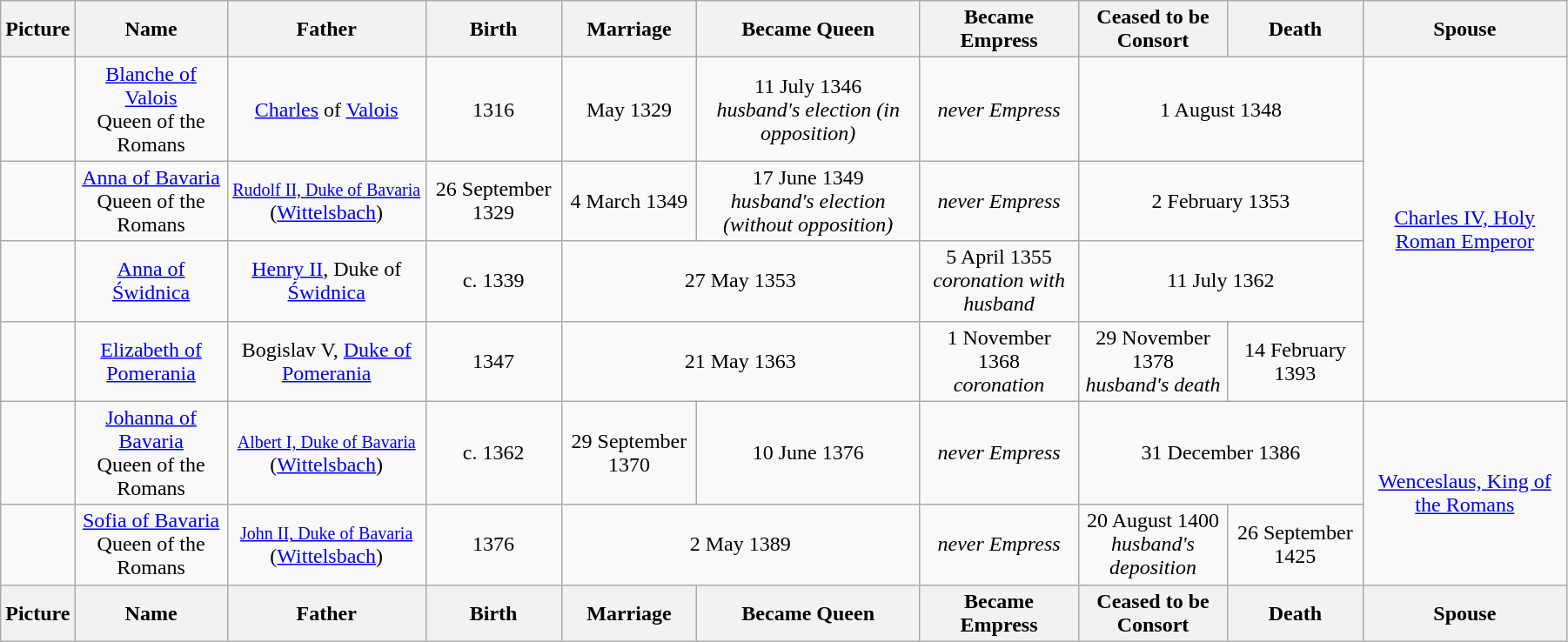<table width=95% class="wikitable">
<tr>
<th>Picture</th>
<th>Name</th>
<th>Father</th>
<th>Birth</th>
<th>Marriage</th>
<th>Became Queen</th>
<th>Became Empress</th>
<th>Ceased to be Consort</th>
<th>Death</th>
<th>Spouse</th>
</tr>
<tr>
<td align=center></td>
<td align=center><a href='#'>Blanche of Valois</a><br>Queen of the Romans</td>
<td align="center"><a href='#'>Charles</a> of <a href='#'>Valois</a></td>
<td align="center">1316</td>
<td align="center">May 1329</td>
<td align="center">11 July 1346<br><em>husband's election (in opposition)</em></td>
<td align="center"><em>never Empress</em></td>
<td align="center" colspan="2">1 August 1348</td>
<td align="center" rowspan="4"><a href='#'>Charles IV, Holy Roman Emperor</a></td>
</tr>
<tr>
<td align=center></td>
<td align=center><a href='#'>Anna of Bavaria</a><br>Queen of the Romans</td>
<td align="center"><small><a href='#'>Rudolf II, Duke of Bavaria</a></small><br>(<a href='#'>Wittelsbach</a>)</td>
<td align="center">26 September 1329</td>
<td align="center">4 March 1349</td>
<td align="center">17 June 1349<br><em>husband's election (without opposition)</em></td>
<td align="center"><em>never Empress</em></td>
<td align="center" colspan="2">2 February 1353</td>
</tr>
<tr>
<td align=center></td>
<td align=center><a href='#'>Anna of Świdnica</a></td>
<td align="center"><a href='#'>Henry II</a>, Duke of <a href='#'>Świdnica</a></td>
<td align="center">c. 1339</td>
<td align="center" colspan="2">27 May 1353</td>
<td align="center">5 April 1355<br><em>coronation with husband</em></td>
<td align="center" colspan="2">11 July 1362</td>
</tr>
<tr>
<td align=center></td>
<td align=center><a href='#'>Elizabeth of Pomerania</a></td>
<td align="center">Bogislav V, <a href='#'>Duke of Pomerania</a></td>
<td align="center">1347</td>
<td align="center" colspan="2">21 May 1363</td>
<td align="center">1 November 1368<br><em>coronation</em></td>
<td align="center">29 November 1378 <br> <em>husband's death</em></td>
<td align="center">14 February 1393</td>
</tr>
<tr>
<td align=center></td>
<td align=center><a href='#'>Johanna of Bavaria</a><br>Queen of the Romans</td>
<td align="center"><small><a href='#'>Albert I, Duke of Bavaria</a></small><br>(<a href='#'>Wittelsbach</a>)</td>
<td align="center">c. 1362</td>
<td align="center">29 September 1370</td>
<td align="center">10 June 1376</td>
<td align="center"><em>never Empress</em></td>
<td align="center" colspan="2">31 December 1386</td>
<td align="center" rowspan="2"><a href='#'>Wenceslaus, King of the Romans</a></td>
</tr>
<tr>
<td align=center></td>
<td align=center><a href='#'>Sofia of Bavaria</a><br>Queen of the Romans</td>
<td align="center"><small><a href='#'>John II, Duke of Bavaria</a></small><br>(<a href='#'>Wittelsbach</a>)</td>
<td align="center">1376</td>
<td align="center" colspan="2">2 May 1389</td>
<td align="center"><em>never Empress</em></td>
<td align="center">20 August 1400<br><em>husband's deposition</em></td>
<td align="center">26 September 1425</td>
</tr>
<tr>
<th>Picture</th>
<th>Name</th>
<th>Father</th>
<th>Birth</th>
<th>Marriage</th>
<th>Became Queen</th>
<th>Became Empress</th>
<th>Ceased to be Consort</th>
<th>Death</th>
<th>Spouse</th>
</tr>
</table>
